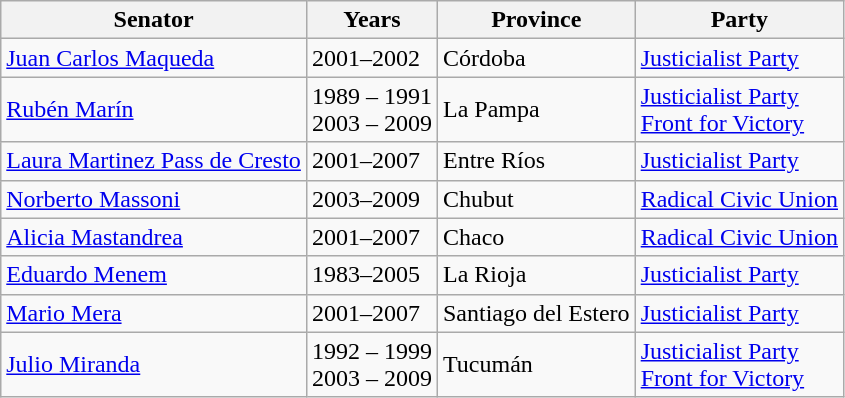<table class=wikitable>
<tr>
<th>Senator</th>
<th>Years</th>
<th>Province</th>
<th>Party</th>
</tr>
<tr>
<td><a href='#'>Juan Carlos Maqueda</a></td>
<td>2001–2002</td>
<td>Córdoba</td>
<td><a href='#'>Justicialist Party</a></td>
</tr>
<tr>
<td><a href='#'>Rubén Marín</a></td>
<td>1989 – 1991<br>2003 – 2009</td>
<td>La Pampa</td>
<td><a href='#'>Justicialist Party</a><br><a href='#'>Front for Victory</a></td>
</tr>
<tr>
<td><a href='#'>Laura Martinez Pass de Cresto</a></td>
<td>2001–2007</td>
<td>Entre Ríos</td>
<td><a href='#'>Justicialist Party</a></td>
</tr>
<tr>
<td><a href='#'>Norberto Massoni</a></td>
<td>2003–2009</td>
<td>Chubut</td>
<td><a href='#'>Radical Civic Union</a></td>
</tr>
<tr>
<td><a href='#'>Alicia Mastandrea</a></td>
<td>2001–2007</td>
<td>Chaco</td>
<td><a href='#'>Radical Civic Union</a></td>
</tr>
<tr>
<td><a href='#'>Eduardo Menem</a></td>
<td>1983–2005</td>
<td>La Rioja</td>
<td><a href='#'>Justicialist Party</a></td>
</tr>
<tr>
<td><a href='#'>Mario Mera</a></td>
<td>2001–2007</td>
<td>Santiago del Estero</td>
<td><a href='#'>Justicialist Party</a></td>
</tr>
<tr>
<td><a href='#'>Julio Miranda</a></td>
<td>1992 – 1999<br>2003 – 2009</td>
<td>Tucumán</td>
<td><a href='#'>Justicialist Party</a><br><a href='#'>Front for Victory</a></td>
</tr>
</table>
